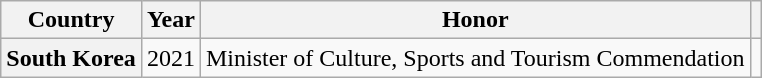<table class="wikitable plainrowheaders sortable" style="margin-right: 0;">
<tr>
<th scope="col">Country</th>
<th scope="col">Year</th>
<th scope="col">Honor</th>
<th scope="col" class="unsortable"></th>
</tr>
<tr>
<th scope="row">South Korea</th>
<td style="text-align:center">2021</td>
<td>Minister of Culture, Sports and Tourism Commendation</td>
<td style="text-align:center"></td>
</tr>
</table>
